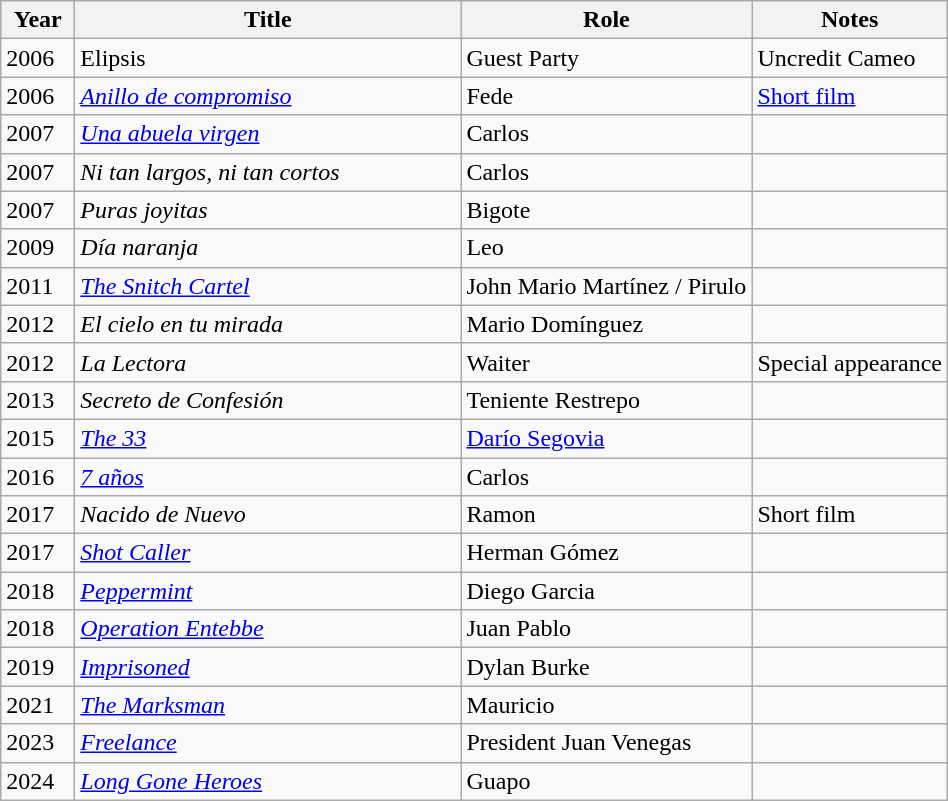<table class="wikitable sortable">
<tr>
<th width="42">Year</th>
<th width="250">Title</th>
<th>Role</th>
<th class="unsortable">Notes</th>
</tr>
<tr>
<td>2006</td>
<td>Elipsis</td>
<td>Guest Party</td>
<td>Uncredit Cameo</td>
</tr>
<tr>
<td>2006</td>
<td><em><a href='#'>Anillo de compromiso</a></em></td>
<td>Fede</td>
<td><a href='#'>Short film</a></td>
</tr>
<tr>
<td>2007</td>
<td><em><a href='#'>Una abuela virgen</a></em></td>
<td>Carlos</td>
<td></td>
</tr>
<tr>
<td>2007</td>
<td><em>Ni tan largos, ni tan cortos</em></td>
<td>Carlos</td>
<td></td>
</tr>
<tr>
<td>2007</td>
<td><em>Puras joyitas</em></td>
<td>Bigote</td>
<td></td>
</tr>
<tr>
<td>2009</td>
<td><em>Día naranja</em></td>
<td>Leo</td>
<td></td>
</tr>
<tr>
<td>2011</td>
<td><em><a href='#'>The Snitch Cartel</a></em></td>
<td>John Mario Martínez / Pirulo</td>
<td></td>
</tr>
<tr>
<td>2012</td>
<td><em>El cielo en tu mirada</em></td>
<td>Mario Domínguez</td>
<td></td>
</tr>
<tr>
<td>2012</td>
<td><em>La Lectora</em></td>
<td>Waiter</td>
<td>Special appearance</td>
</tr>
<tr>
<td>2013</td>
<td><em>Secreto de Confesión</em></td>
<td>Teniente Restrepo</td>
<td></td>
</tr>
<tr>
<td>2015</td>
<td><em><a href='#'>The 33</a></em></td>
<td><a href='#'>Darío Segovia</a></td>
<td></td>
</tr>
<tr>
<td>2016</td>
<td><em><a href='#'>7 años</a></em></td>
<td>Carlos</td>
<td></td>
</tr>
<tr>
<td>2017</td>
<td><em>Nacido de Nuevo</em></td>
<td>Ramon</td>
<td>Short film</td>
</tr>
<tr>
<td>2017</td>
<td><em><a href='#'>Shot Caller</a></em></td>
<td>Herman Gómez</td>
<td></td>
</tr>
<tr>
<td>2018</td>
<td><em><a href='#'>Peppermint</a></em></td>
<td>Diego Garcia</td>
<td></td>
</tr>
<tr>
<td>2018</td>
<td><em><a href='#'>Operation Entebbe</a></em></td>
<td>Juan Pablo</td>
<td></td>
</tr>
<tr>
<td>2019</td>
<td><em><a href='#'>Imprisoned</a></em></td>
<td>Dylan Burke</td>
<td></td>
</tr>
<tr>
<td>2021</td>
<td><em><a href='#'>The Marksman</a></em></td>
<td>Mauricio</td>
<td></td>
</tr>
<tr>
<td>2023</td>
<td><em><a href='#'>Freelance</a></em></td>
<td>President Juan Venegas</td>
<td></td>
</tr>
<tr>
<td>2024</td>
<td><em><a href='#'>Long Gone Heroes</a></em></td>
<td>Guapo</td>
<td></td>
</tr>
</table>
